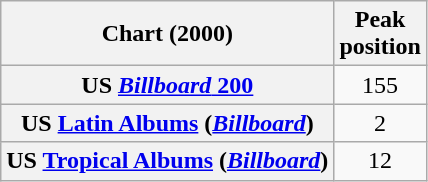<table class="wikitable sortable plainrowheaders">
<tr>
<th>Chart (2000)</th>
<th>Peak<br>position</th>
</tr>
<tr>
<th scope="row">US <a href='#'><em>Billboard</em> 200</a></th>
<td style="text-align:center;">155</td>
</tr>
<tr>
<th scope="row">US <a href='#'>Latin Albums</a> (<em><a href='#'>Billboard</a></em>)</th>
<td style="text-align:center;">2</td>
</tr>
<tr>
<th scope="row">US <a href='#'>Tropical Albums</a> (<em><a href='#'>Billboard</a></em>)</th>
<td style="text-align:center;">12</td>
</tr>
</table>
